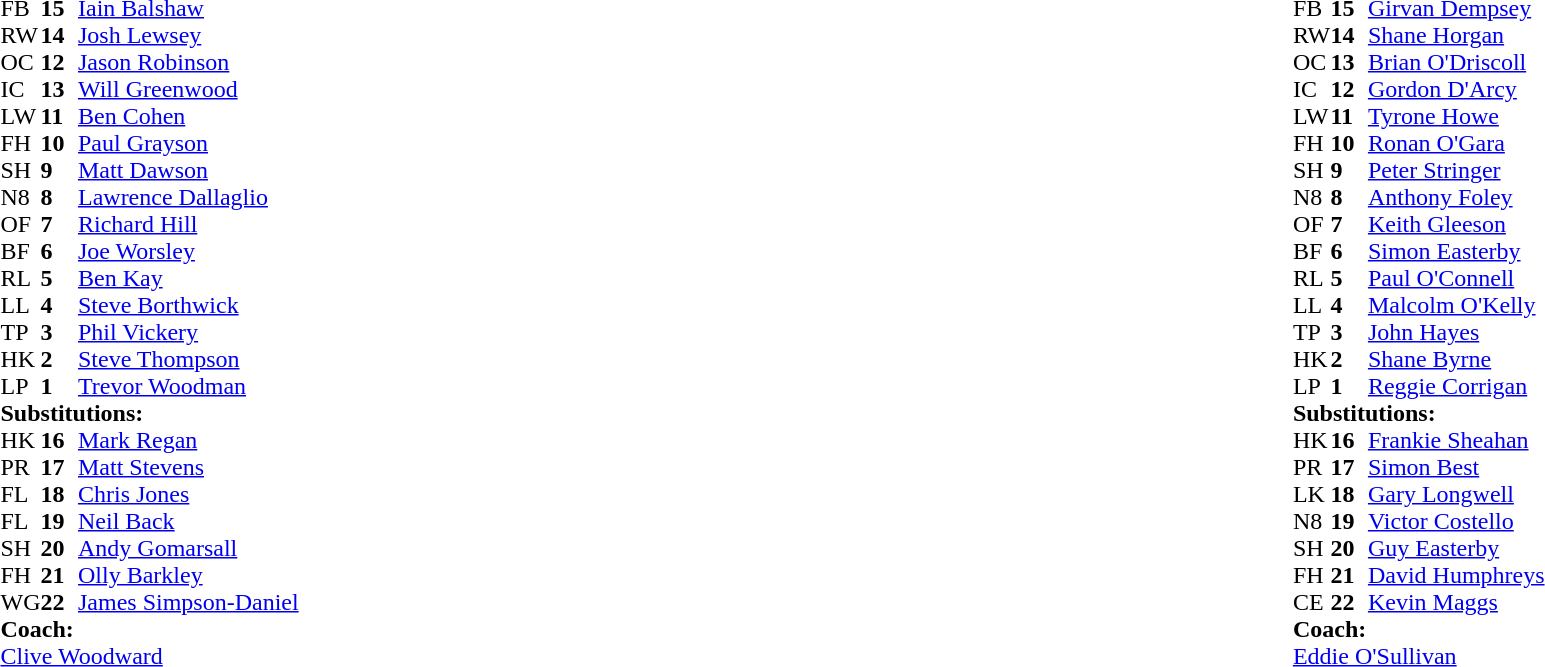<table width="100%">
<tr>
<td style="vertical-align:top" width="50%"><br><table cellspacing="0" cellpadding="0">
<tr>
<th width="25"></th>
<th width="25"></th>
</tr>
<tr>
<td>FB</td>
<td><strong>15</strong></td>
<td><a href='#'>Iain Balshaw</a></td>
<td></td>
<td></td>
</tr>
<tr>
<td>RW</td>
<td><strong>14</strong></td>
<td><a href='#'>Josh Lewsey</a></td>
</tr>
<tr>
<td>OC</td>
<td><strong>12</strong></td>
<td><a href='#'>Jason Robinson</a></td>
</tr>
<tr>
<td>IC</td>
<td><strong>13</strong></td>
<td><a href='#'>Will Greenwood</a></td>
</tr>
<tr>
<td>LW</td>
<td><strong>11</strong></td>
<td><a href='#'>Ben Cohen</a></td>
</tr>
<tr>
<td>FH</td>
<td><strong>10</strong></td>
<td><a href='#'>Paul Grayson</a></td>
<td></td>
<td colspan="2"></td>
</tr>
<tr>
<td>SH</td>
<td><strong>9</strong></td>
<td><a href='#'>Matt Dawson</a></td>
</tr>
<tr>
<td>N8</td>
<td><strong>8</strong></td>
<td><a href='#'>Lawrence Dallaglio</a></td>
</tr>
<tr>
<td>OF</td>
<td><strong>7</strong></td>
<td><a href='#'>Richard Hill</a></td>
</tr>
<tr>
<td>BF</td>
<td><strong>6</strong></td>
<td><a href='#'>Joe Worsley</a></td>
<td></td>
<td></td>
</tr>
<tr>
<td>RL</td>
<td><strong>5</strong></td>
<td><a href='#'>Ben Kay</a></td>
</tr>
<tr>
<td>LL</td>
<td><strong>4</strong></td>
<td><a href='#'>Steve Borthwick</a></td>
</tr>
<tr>
<td>TP</td>
<td><strong>3</strong></td>
<td><a href='#'>Phil Vickery</a></td>
</tr>
<tr>
<td>HK</td>
<td><strong>2</strong></td>
<td><a href='#'>Steve Thompson</a></td>
<td></td>
<td></td>
</tr>
<tr>
<td>LP</td>
<td><strong>1</strong></td>
<td><a href='#'>Trevor Woodman</a></td>
</tr>
<tr>
<td colspan="4"><strong>Substitutions:</strong></td>
</tr>
<tr>
<td>HK</td>
<td><strong>16</strong></td>
<td><a href='#'>Mark Regan</a></td>
<td></td>
<td></td>
</tr>
<tr>
<td>PR</td>
<td><strong>17</strong></td>
<td><a href='#'>Matt Stevens</a></td>
</tr>
<tr>
<td>FL</td>
<td><strong>18</strong></td>
<td><a href='#'>Chris Jones</a></td>
<td></td>
<td></td>
</tr>
<tr>
<td>FL</td>
<td><strong>19</strong></td>
<td><a href='#'>Neil Back</a></td>
</tr>
<tr>
<td>SH</td>
<td><strong>20</strong></td>
<td><a href='#'>Andy Gomarsall</a></td>
</tr>
<tr>
<td>FH</td>
<td><strong>21</strong></td>
<td><a href='#'>Olly Barkley</a></td>
<td></td>
<td></td>
<td></td>
</tr>
<tr>
<td>WG</td>
<td><strong>22</strong></td>
<td><a href='#'>James Simpson-Daniel</a></td>
<td></td>
<td></td>
</tr>
<tr>
<td colspan="4"><strong>Coach:</strong></td>
</tr>
<tr>
<td colspan="4"><a href='#'>Clive Woodward</a></td>
</tr>
</table>
</td>
<td style="vertical-align:top"></td>
<td style="vertical-align:top" width="50%"><br><table cellspacing="0" cellpadding="0" align="center">
<tr>
<th width="25"></th>
<th width="25"></th>
</tr>
<tr>
<td>FB</td>
<td><strong>15</strong></td>
<td><a href='#'>Girvan Dempsey</a></td>
<td></td>
<td></td>
</tr>
<tr>
<td>RW</td>
<td><strong>14</strong></td>
<td><a href='#'>Shane Horgan</a></td>
</tr>
<tr>
<td>OC</td>
<td><strong>13</strong></td>
<td><a href='#'>Brian O'Driscoll</a></td>
</tr>
<tr>
<td>IC</td>
<td><strong>12</strong></td>
<td><a href='#'>Gordon D'Arcy</a></td>
</tr>
<tr>
<td>LW</td>
<td><strong>11</strong></td>
<td><a href='#'>Tyrone Howe</a></td>
</tr>
<tr>
<td>FH</td>
<td><strong>10</strong></td>
<td><a href='#'>Ronan O'Gara</a></td>
</tr>
<tr>
<td>SH</td>
<td><strong>9</strong></td>
<td><a href='#'>Peter Stringer</a></td>
</tr>
<tr>
<td>N8</td>
<td><strong>8</strong></td>
<td><a href='#'>Anthony Foley</a></td>
</tr>
<tr>
<td>OF</td>
<td><strong>7</strong></td>
<td><a href='#'>Keith Gleeson</a></td>
</tr>
<tr>
<td>BF</td>
<td><strong>6</strong></td>
<td><a href='#'>Simon Easterby</a></td>
</tr>
<tr>
<td>RL</td>
<td><strong>5</strong></td>
<td><a href='#'>Paul O'Connell</a></td>
</tr>
<tr>
<td>LL</td>
<td><strong>4</strong></td>
<td><a href='#'>Malcolm O'Kelly</a></td>
</tr>
<tr>
<td>TP</td>
<td><strong>3</strong></td>
<td><a href='#'>John Hayes</a></td>
</tr>
<tr>
<td>HK</td>
<td><strong>2</strong></td>
<td><a href='#'>Shane Byrne</a></td>
</tr>
<tr>
<td>LP</td>
<td><strong>1</strong></td>
<td><a href='#'>Reggie Corrigan</a></td>
</tr>
<tr>
<td colspan="4"><strong>Substitutions:</strong></td>
</tr>
<tr>
<td>HK</td>
<td><strong>16</strong></td>
<td><a href='#'>Frankie Sheahan</a></td>
</tr>
<tr>
<td>PR</td>
<td><strong>17</strong></td>
<td><a href='#'>Simon Best</a></td>
</tr>
<tr>
<td>LK</td>
<td><strong>18</strong></td>
<td><a href='#'>Gary Longwell</a></td>
</tr>
<tr>
<td>N8</td>
<td><strong>19</strong></td>
<td><a href='#'>Victor Costello</a></td>
</tr>
<tr>
<td>SH</td>
<td><strong>20</strong></td>
<td><a href='#'>Guy Easterby</a></td>
</tr>
<tr>
<td>FH</td>
<td><strong>21</strong></td>
<td><a href='#'>David Humphreys</a></td>
</tr>
<tr>
<td>CE</td>
<td><strong>22</strong></td>
<td><a href='#'>Kevin Maggs</a></td>
<td></td>
<td></td>
</tr>
<tr>
<td colspan="4"><strong>Coach:</strong></td>
</tr>
<tr>
<td colspan="4"><a href='#'>Eddie O'Sullivan</a></td>
</tr>
</table>
</td>
</tr>
</table>
